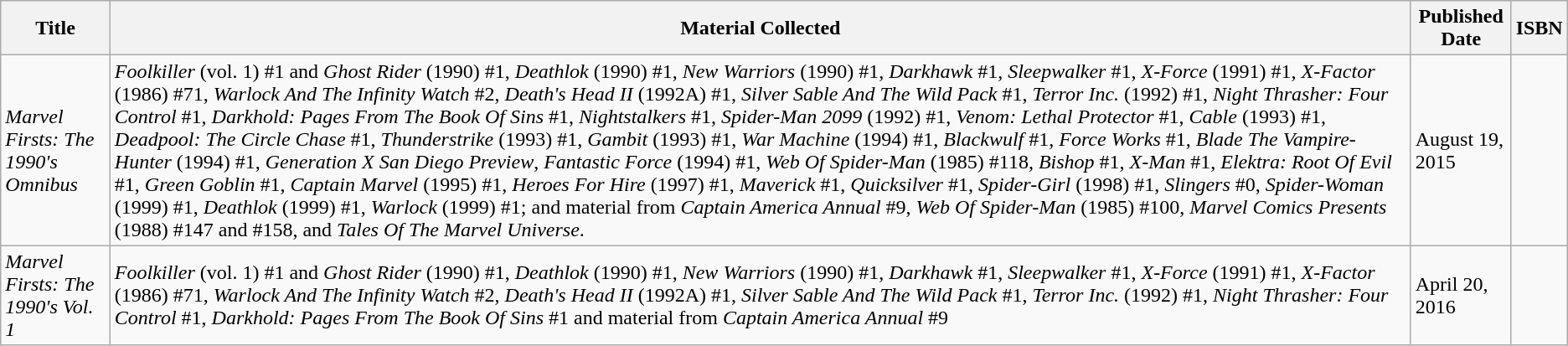<table class="wikitable">
<tr>
<th>Title</th>
<th>Material Collected</th>
<th>Published Date</th>
<th>ISBN</th>
</tr>
<tr>
<td><em>Marvel Firsts: The 1990's Omnibus</em></td>
<td><em>Foolkiller</em> (vol. 1) #1 and <em>Ghost Rider</em> (1990) #1, <em>Deathlok</em> (1990) #1, <em>New Warriors</em> (1990) #1, <em>Darkhawk</em> #1, <em>Sleepwalker</em> #1, <em>X-Force</em> (1991) #1, <em>X-Factor</em> (1986) #71, <em>Warlock And The Infinity Watch</em> #2, <em>Death's Head II</em> (1992A) #1, <em>Silver Sable And The Wild Pack</em> #1, <em>Terror Inc.</em> (1992) #1, <em>Night Thrasher: Four Control</em> #1, <em>Darkhold: Pages From The Book Of Sins</em> #1, <em>Nightstalkers</em> #1, <em>Spider-Man 2099</em> (1992) #1, <em>Venom: Lethal Protector</em> #1, <em>Cable</em> (1993) #1, <em>Deadpool: The Circle Chase</em> #1, <em>Thunderstrike</em> (1993) #1, <em>Gambit</em> (1993) #1, <em>War Machine</em> (1994) #1, <em>Blackwulf</em> #1, <em>Force Works</em> #1, <em>Blade The Vampire-Hunter</em> (1994) #1, <em>Generation X San Diego Preview</em>, <em>Fantastic Force</em> (1994) #1, <em>Web Of Spider-Man</em> (1985) #118, <em>Bishop</em> #1, <em>X-Man</em> #1, <em>Elektra: Root Of Evil</em> #1, <em>Green Goblin</em> #1, <em>Captain Marvel</em> (1995) #1, <em>Heroes For Hire</em> (1997) #1, <em>Maverick</em> #1, <em>Quicksilver</em> #1, <em>Spider-Girl</em> (1998) #1, <em>Slingers</em> #0, <em>Spider-Woman</em> (1999) #1, <em>Deathlok</em> (1999) #1, <em>Warlock</em> (1999) #1; and material from <em>Captain America Annual</em> #9, <em>Web Of Spider-Man</em> (1985) #100, <em>Marvel Comics Presents</em> (1988) #147 and #158, and <em>Tales Of The Marvel Universe</em>.</td>
<td>August 19, 2015</td>
<td></td>
</tr>
<tr>
<td><em>Marvel Firsts: The 1990's Vol. 1</em></td>
<td><em>Foolkiller</em> (vol. 1) #1 and <em>Ghost Rider</em> (1990) #1, <em>Deathlok</em> (1990) #1, <em>New Warriors</em> (1990) #1, <em>Darkhawk</em> #1, <em>Sleepwalker</em> #1, <em>X-Force</em> (1991) #1, <em>X-Factor</em> (1986) #71, <em>Warlock And The Infinity Watch</em> #2, <em>Death's Head II</em> (1992A) #1, <em>Silver Sable And The Wild Pack</em> #1, <em>Terror Inc.</em> (1992) #1, <em>Night Thrasher: Four Control</em> #1, <em>Darkhold: Pages From The Book Of Sins</em> #1 and material from <em>Captain America Annual</em> #9</td>
<td>April 20, 2016</td>
<td></td>
</tr>
</table>
